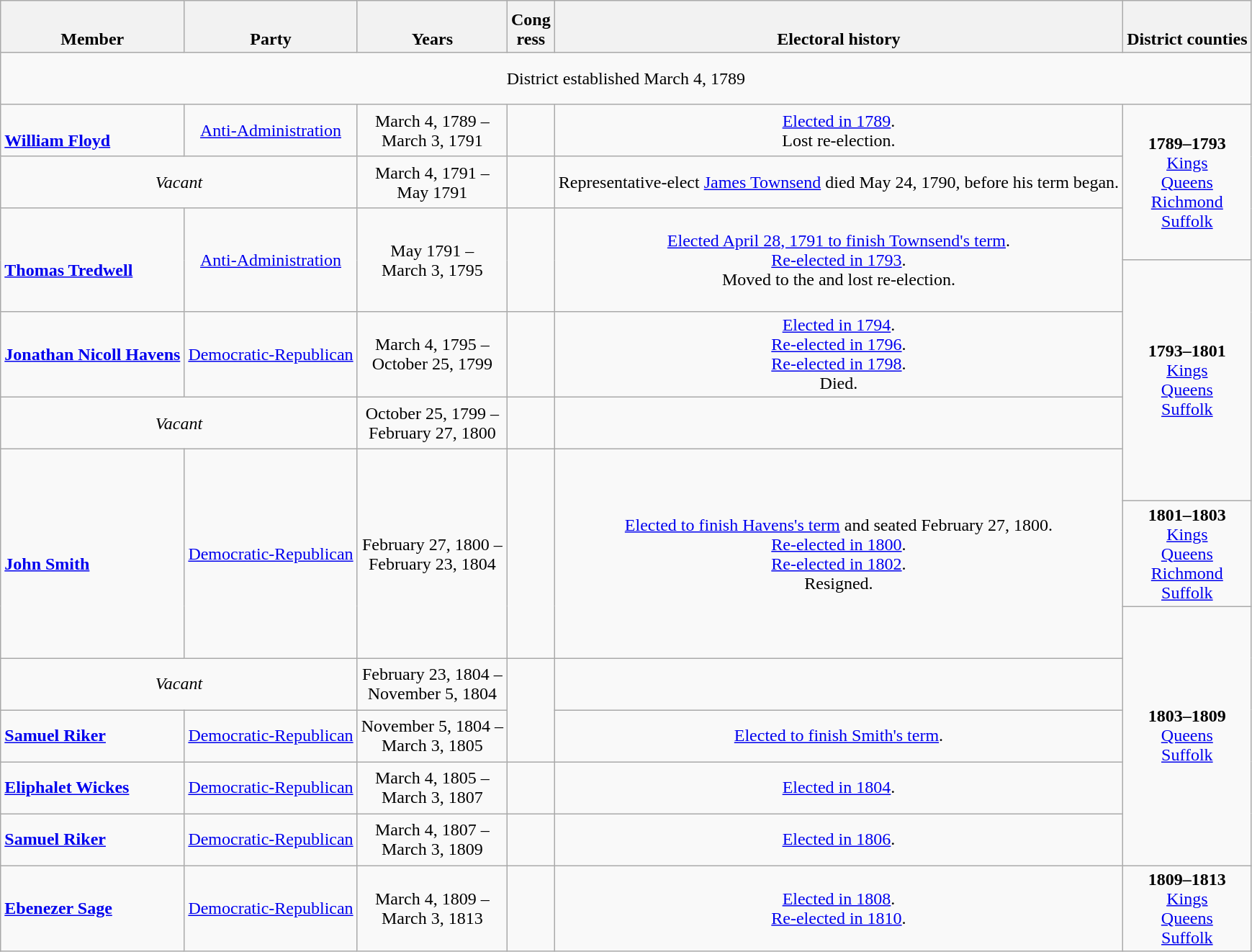<table class=wikitable style="text-align:center">
<tr style="height:3em" valign=bottom>
<th>Member</th>
<th>Party</th>
<th>Years</th>
<th>Cong<br>ress</th>
<th>Electoral history</th>
<th>District counties</th>
</tr>
<tr style="height:3em">
<td colspan=6>District established March 4, 1789</td>
</tr>
<tr style="height:3em">
<td align=left><br><strong><a href='#'>William Floyd</a></strong><br></td>
<td><a href='#'>Anti-Administration</a></td>
<td nowrap>March 4, 1789 –<br>March 3, 1791</td>
<td></td>
<td><a href='#'>Elected in 1789</a>.<br>Lost re-election.</td>
<td rowspan=3><strong>1789–1793</strong><br><a href='#'>Kings</a><br><a href='#'>Queens</a><br><a href='#'>Richmond</a><br><a href='#'>Suffolk</a></td>
</tr>
<tr style="height:3em">
<td nowrap colspan=2><em>Vacant</em></td>
<td nowrap>March 4, 1791 –<br>May 1791</td>
<td></td>
<td>Representative-elect <a href='#'>James Townsend</a> died May 24, 1790, before his term began.</td>
</tr>
<tr style="height:3em">
<td rowspan=2 align=left><br><strong><a href='#'>Thomas Tredwell</a></strong><br></td>
<td rowspan=2 ><a href='#'>Anti-Administration</a></td>
<td nowrap rowspan=2>May 1791 –<br>March 3, 1795</td>
<td rowspan=2></td>
<td rowspan=2><a href='#'>Elected April 28, 1791 to finish Townsend's term</a>.<br><a href='#'>Re-elected in 1793</a>.<br>Moved to the  and lost re-election.</td>
</tr>
<tr style="height:3em">
<td rowspan=4><strong>1793–1801</strong><br><a href='#'>Kings</a><br><a href='#'>Queens</a><br><a href='#'>Suffolk</a></td>
</tr>
<tr style="height:3em">
<td align=left><strong><a href='#'>Jonathan Nicoll Havens</a></strong><br></td>
<td><a href='#'>Democratic-Republican</a></td>
<td nowrap>March 4, 1795 –<br>October 25, 1799</td>
<td></td>
<td><a href='#'>Elected in 1794</a>.<br><a href='#'>Re-elected in 1796</a>.<br><a href='#'>Re-elected in 1798</a>.<br>Died.</td>
</tr>
<tr style="height:3em">
<td nowrap colspan=2><em>Vacant</em></td>
<td nowrap>October 25, 1799 –<br>February 27, 1800</td>
<td></td>
</tr>
<tr style="height:3em">
<td rowspan=3 align=left><br><strong><a href='#'>John Smith</a></strong><br></td>
<td rowspan=3 ><a href='#'>Democratic-Republican</a></td>
<td rowspan=3 nowrap>February 27, 1800 –<br>February 23, 1804</td>
<td rowspan=3></td>
<td rowspan=3><a href='#'>Elected to finish Havens's term</a> and seated February 27, 1800.<br><a href='#'>Re-elected in 1800</a>.<br><a href='#'>Re-elected in 1802</a>.<br>Resigned.</td>
</tr>
<tr style="height:3em">
<td><strong>1801–1803</strong><br><a href='#'>Kings</a><br><a href='#'>Queens</a><br><a href='#'>Richmond</a><br><a href='#'>Suffolk</a></td>
</tr>
<tr style="height:3em">
<td rowspan=5><strong>1803–1809</strong><br><a href='#'>Queens</a><br><a href='#'>Suffolk</a></td>
</tr>
<tr style="height:3em">
<td nowrap colspan=2><em>Vacant</em></td>
<td nowrap>February 23, 1804 –<br>November 5, 1804</td>
<td rowspan=2></td>
</tr>
<tr style="height:3em">
<td align=left><strong><a href='#'>Samuel Riker</a></strong><br></td>
<td><a href='#'>Democratic-Republican</a></td>
<td nowrap>November 5, 1804 –<br>March 3, 1805</td>
<td><a href='#'>Elected to finish Smith's term</a>.<br></td>
</tr>
<tr style="height:3em">
<td align=left><strong><a href='#'>Eliphalet Wickes</a></strong><br></td>
<td><a href='#'>Democratic-Republican</a></td>
<td nowrap>March 4, 1805 –<br>March 3, 1807</td>
<td></td>
<td><a href='#'>Elected in 1804</a>.<br></td>
</tr>
<tr style="height:3em">
<td align=left><strong><a href='#'>Samuel Riker</a></strong><br></td>
<td><a href='#'>Democratic-Republican</a></td>
<td nowrap>March 4, 1807 –<br>March 3, 1809</td>
<td></td>
<td><a href='#'>Elected in 1806</a>.<br></td>
</tr>
<tr style="height:3em">
<td align=left><strong><a href='#'>Ebenezer Sage</a></strong><br></td>
<td><a href='#'>Democratic-Republican</a></td>
<td nowrap rowspan=2>March 4, 1809 –<br>March 3, 1813</td>
<td></td>
<td><a href='#'>Elected in 1808</a>.<br><a href='#'>Re-elected in 1810</a>.</td>
<td><strong>1809–1813</strong><br><a href='#'>Kings</a><br><a href='#'>Queens</a><br><a href='#'>Suffolk</a></td>
</tr>
</table>
